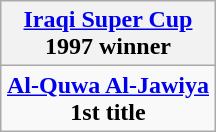<table class="wikitable" style="text-align: center; margin: 0 auto;">
<tr>
<th><a href='#'>Iraqi Super Cup</a><br>1997 winner</th>
</tr>
<tr>
<td><strong><a href='#'>Al-Quwa Al-Jawiya</a></strong><br><strong>1st title</strong></td>
</tr>
</table>
